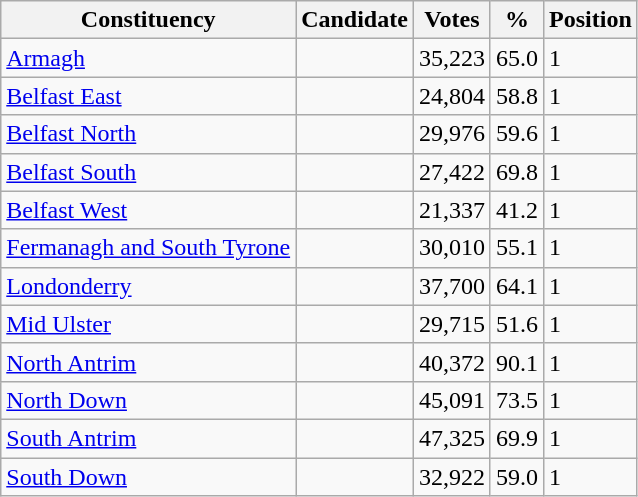<table class="wikitable sortable">
<tr>
<th>Constituency</th>
<th>Candidate</th>
<th>Votes</th>
<th>%</th>
<th>Position</th>
</tr>
<tr>
<td><a href='#'>Armagh</a></td>
<td></td>
<td>35,223</td>
<td>65.0</td>
<td>1</td>
</tr>
<tr>
<td><a href='#'>Belfast East</a></td>
<td></td>
<td>24,804</td>
<td>58.8</td>
<td>1</td>
</tr>
<tr>
<td><a href='#'>Belfast North</a></td>
<td></td>
<td>29,976</td>
<td>59.6</td>
<td>1</td>
</tr>
<tr>
<td><a href='#'>Belfast South</a></td>
<td></td>
<td>27,422</td>
<td>69.8</td>
<td>1</td>
</tr>
<tr>
<td><a href='#'>Belfast West</a></td>
<td></td>
<td>21,337</td>
<td>41.2</td>
<td>1</td>
</tr>
<tr>
<td><a href='#'>Fermanagh and South Tyrone</a></td>
<td></td>
<td>30,010</td>
<td>55.1</td>
<td>1</td>
</tr>
<tr>
<td><a href='#'>Londonderry</a></td>
<td></td>
<td>37,700</td>
<td>64.1</td>
<td>1</td>
</tr>
<tr>
<td><a href='#'>Mid Ulster</a></td>
<td></td>
<td>29,715</td>
<td>51.6</td>
<td>1</td>
</tr>
<tr>
<td><a href='#'>North Antrim</a></td>
<td></td>
<td>40,372</td>
<td>90.1</td>
<td>1</td>
</tr>
<tr>
<td><a href='#'>North Down</a></td>
<td></td>
<td>45,091</td>
<td>73.5</td>
<td>1</td>
</tr>
<tr>
<td><a href='#'>South Antrim</a></td>
<td></td>
<td>47,325</td>
<td>69.9</td>
<td>1</td>
</tr>
<tr>
<td><a href='#'>South Down</a></td>
<td></td>
<td>32,922</td>
<td>59.0</td>
<td>1</td>
</tr>
</table>
